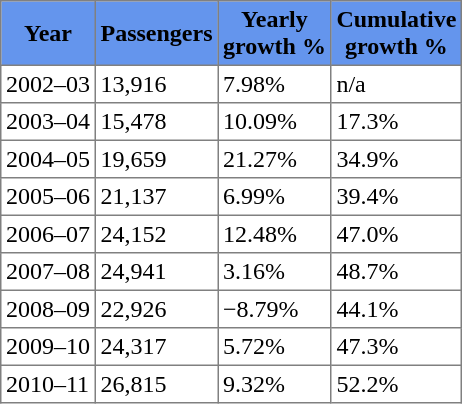<table class="toccolours sortable" border="1" cellpadding="3" style="border-collapse:collapse">
<tr bgcolor=#6495ED>
<th>Year</th>
<th>Passengers</th>
<th>Yearly<br>growth %</th>
<th>Cumulative<br>growth %</th>
</tr>
<tr>
<td>2002–03</td>
<td>13,916</td>
<td>7.98%</td>
<td>n/a</td>
</tr>
<tr>
<td>2003–04</td>
<td>15,478</td>
<td>10.09%</td>
<td>17.3%</td>
</tr>
<tr>
<td>2004–05</td>
<td>19,659</td>
<td>21.27%</td>
<td>34.9%</td>
</tr>
<tr>
<td>2005–06</td>
<td>21,137</td>
<td>6.99%</td>
<td>39.4%</td>
</tr>
<tr>
<td>2006–07</td>
<td>24,152</td>
<td>12.48%</td>
<td>47.0%</td>
</tr>
<tr>
<td>2007–08</td>
<td>24,941</td>
<td>3.16%</td>
<td>48.7%</td>
</tr>
<tr>
<td>2008–09</td>
<td>22,926</td>
<td>−8.79%</td>
<td>44.1%</td>
</tr>
<tr>
<td>2009–10</td>
<td>24,317</td>
<td>5.72%</td>
<td>47.3%</td>
</tr>
<tr>
<td>2010–11</td>
<td>26,815</td>
<td>9.32%</td>
<td>52.2%</td>
</tr>
</table>
